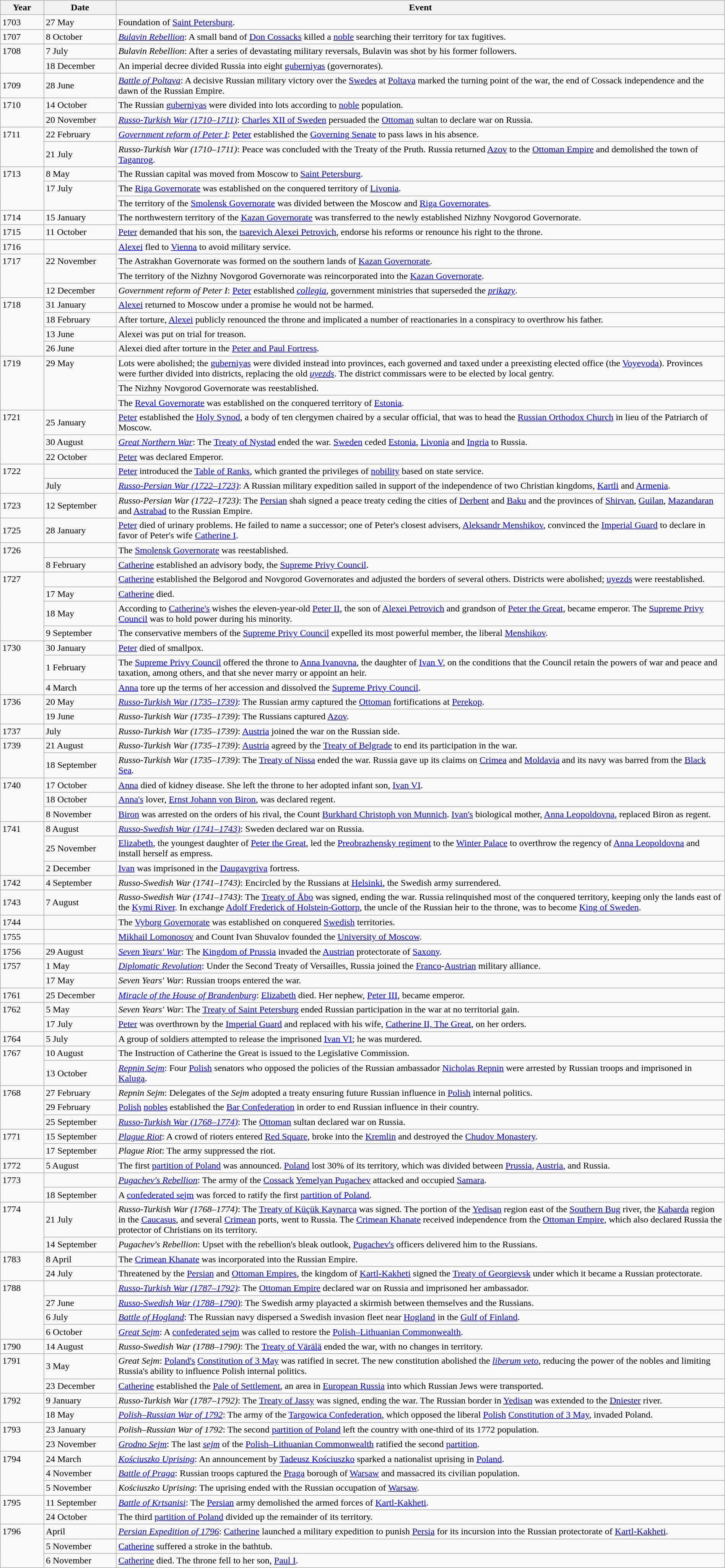<table class="wikitable" width="100%">
<tr>
<th style="width:6%">Year</th>
<th style="width:10%">Date</th>
<th>Event</th>
</tr>
<tr>
<td>1703</td>
<td>27 May</td>
<td>Foundation of <a href='#'>Saint Petersburg</a>.</td>
</tr>
<tr>
<td>1707</td>
<td>8 October</td>
<td><em><a href='#'>Bulavin Rebellion</a></em>: A small band of <a href='#'>Don Cossacks</a> killed a <a href='#'>noble</a> searching their territory for tax fugitives.</td>
</tr>
<tr>
<td rowspan="2" valign="top">1708</td>
<td>7 July</td>
<td><em>Bulavin Rebellion</em>: After a series of devastating military reversals, Bulavin was shot by his former followers.</td>
</tr>
<tr>
<td>18 December</td>
<td>An imperial decree divided Russia into eight <a href='#'>guberniyas</a> (governorates).</td>
</tr>
<tr>
<td>1709</td>
<td>28 June</td>
<td><em><a href='#'>Battle of Poltava</a></em>: A decisive Russian military victory over the <a href='#'>Swedes</a> at <a href='#'>Poltava</a> marked the turning point of the war, the end of Cossack independence and the dawn of the Russian Empire.</td>
</tr>
<tr>
<td rowspan="2" valign="top">1710</td>
<td>14 October</td>
<td>The Russian <a href='#'>guberniyas</a> were divided into lots according to <a href='#'>noble</a> population.</td>
</tr>
<tr>
<td>20 November</td>
<td><em><a href='#'>Russo-Turkish War (1710–1711)</a></em>: <a href='#'>Charles XII of Sweden</a> persuaded the <a href='#'>Ottoman</a> sultan to declare war on Russia.</td>
</tr>
<tr>
<td rowspan="2" valign="top">1711</td>
<td>22 February</td>
<td><em><a href='#'>Government reform of Peter I</a></em>: <a href='#'>Peter</a> established the <a href='#'>Governing Senate</a> to pass laws in his absence.</td>
</tr>
<tr>
<td>21 July</td>
<td><em>Russo-Turkish War (1710–1711)</em>: Peace was concluded with the Treaty of the Pruth. Russia returned <a href='#'>Azov</a> to the <a href='#'>Ottoman Empire</a> and demolished the town of <a href='#'>Taganrog</a>.</td>
</tr>
<tr>
<td rowspan="3" valign="top">1713</td>
<td>8 May</td>
<td>The Russian capital was moved from Moscow to <a href='#'>Saint Petersburg</a>.</td>
</tr>
<tr>
<td rowspan="2" valign="top">17 July</td>
<td>The <a href='#'>Riga Governorate</a> was established on the conquered territory of <a href='#'>Livonia</a>.</td>
</tr>
<tr>
<td>The territory of the <a href='#'>Smolensk Governorate</a> was divided between the Moscow and <a href='#'>Riga Governorates</a>.</td>
</tr>
<tr>
<td>1714</td>
<td>15 January</td>
<td>The northwestern territory of the <a href='#'>Kazan Governorate</a> was transferred to the newly established Nizhny Novgorod Governorate.</td>
</tr>
<tr>
<td>1715</td>
<td>11 October</td>
<td><a href='#'>Peter</a> demanded that his son, the <a href='#'>tsarevich Alexei Petrovich</a>, endorse his reforms or renounce his right to the throne.</td>
</tr>
<tr>
<td>1716</td>
<td></td>
<td><a href='#'>Alexei</a> fled to <a href='#'>Vienna</a> to avoid military service.</td>
</tr>
<tr>
<td rowspan="3" valign="top">1717</td>
<td rowspan="2" valign="top">22 November</td>
<td>The Astrakhan Governorate was formed on the southern lands of <a href='#'>Kazan Governorate</a>.</td>
</tr>
<tr>
<td>The territory of the Nizhny Novgorod Governorate was reincorporated into the <a href='#'>Kazan Governorate</a>.</td>
</tr>
<tr>
<td>12 December</td>
<td><em>Government reform of Peter I</em>: <a href='#'>Peter</a> established <em><a href='#'>collegia</a></em>, government ministries that superseded the <em><a href='#'>prikazy</a></em>.</td>
</tr>
<tr>
<td rowspan="4" valign="top">1718</td>
<td>31 January</td>
<td><a href='#'>Alexei</a> returned to Moscow under a promise he would not be harmed.</td>
</tr>
<tr>
<td>18 February</td>
<td>After torture, <a href='#'>Alexei</a> publicly renounced the throne and implicated a number of reactionaries in a conspiracy to overthrow his father.</td>
</tr>
<tr>
<td>13 June</td>
<td>Alexei was put on trial for treason.</td>
</tr>
<tr>
<td>26 June</td>
<td>Alexei died after torture in the <a href='#'>Peter and Paul Fortress</a>.</td>
</tr>
<tr>
<td rowspan="3" valign="top">1719</td>
<td rowspan="3" valign="top">29 May</td>
<td>Lots were abolished; the <a href='#'>guberniyas</a> were divided instead into provinces, each governed and taxed under a preexisting elected office (the <a href='#'>Voyevoda</a>). Provinces were further divided into districts, replacing the old <em><a href='#'>uyezds</a></em>. The district commissars were to be elected by local gentry.</td>
</tr>
<tr>
<td>The Nizhny Novgorod Governorate was reestablished.</td>
</tr>
<tr>
<td>The <a href='#'>Reval Governorate</a> was established on the conquered territory of <a href='#'>Estonia</a>.</td>
</tr>
<tr>
<td rowspan="3" valign="top">1721</td>
<td>25 January</td>
<td><a href='#'>Peter</a> established the <a href='#'>Holy Synod</a>, a body of ten clergymen chaired by a secular official, that was to head the <a href='#'>Russian Orthodox Church</a> in lieu of the Patriarch of Moscow.</td>
</tr>
<tr>
<td>30 August</td>
<td><em><a href='#'>Great Northern War</a></em>: The <a href='#'>Treaty of Nystad</a> ended the war. <a href='#'>Sweden</a> ceded <a href='#'>Estonia</a>, <a href='#'>Livonia</a> and <a href='#'>Ingria</a> to Russia.</td>
</tr>
<tr>
<td>22 October</td>
<td><a href='#'>Peter</a> was declared Emperor.</td>
</tr>
<tr>
<td rowspan="2" valign="top">1722</td>
<td></td>
<td><a href='#'>Peter</a> introduced the <a href='#'>Table of Ranks</a>, which granted the privileges of <a href='#'>nobility</a> based on state service.</td>
</tr>
<tr>
<td>July</td>
<td><em><a href='#'>Russo-Persian War (1722–1723)</a></em>: A Russian military expedition sailed in support of the independence of two Christian kingdoms, <a href='#'>Kartli</a> and <a href='#'>Armenia</a>.</td>
</tr>
<tr>
<td>1723</td>
<td>12 September</td>
<td><em>Russo-Persian War (1722–1723)</em>: The <a href='#'>Persian</a> shah signed a peace treaty ceding the cities of <a href='#'>Derbent</a> and <a href='#'>Baku</a> and the provinces of <a href='#'>Shirvan</a>, <a href='#'>Guilan</a>, <a href='#'>Mazandaran</a> and <a href='#'>Astrabad</a> to the Russian Empire.</td>
</tr>
<tr>
<td>1725</td>
<td>28 January</td>
<td><a href='#'>Peter</a> died of urinary problems. He failed to name a successor; one of Peter's closest advisers, <a href='#'>Aleksandr Menshikov</a>, convinced the <a href='#'>Imperial Guard</a> to declare in favor of Peter's wife <a href='#'>Catherine I</a>.</td>
</tr>
<tr>
<td rowspan="2" valign="top">1726</td>
<td></td>
<td>The <a href='#'>Smolensk Governorate</a> was reestablished.</td>
</tr>
<tr>
<td>8 February</td>
<td><a href='#'>Catherine</a> established an advisory body, the <a href='#'>Supreme Privy Council</a>.</td>
</tr>
<tr>
<td rowspan="4" valign="top">1727</td>
<td></td>
<td><a href='#'>Catherine</a> established the Belgorod and Novgorod Governorates and adjusted the borders of several others. Districts were abolished; <a href='#'>uyezds</a> were reestablished.</td>
</tr>
<tr>
<td>17 May</td>
<td><a href='#'>Catherine</a> died.</td>
</tr>
<tr>
<td>18 May</td>
<td>According to <a href='#'>Catherine's</a> wishes the eleven-year-old <a href='#'>Peter II</a>, the son of <a href='#'>Alexei Petrovich</a> and grandson of <a href='#'>Peter the Great</a>, became emperor. The <a href='#'>Supreme Privy Council</a> was to hold power during his minority.</td>
</tr>
<tr>
<td>9 September</td>
<td>The conservative members of the <a href='#'>Supreme Privy Council</a> expelled its most powerful member, the liberal <a href='#'>Menshikov</a>.</td>
</tr>
<tr>
<td rowspan="3" valign="top">1730</td>
<td>30 January</td>
<td><a href='#'>Peter</a> died of smallpox.</td>
</tr>
<tr>
<td>1 February</td>
<td>The <a href='#'>Supreme Privy Council</a> offered the throne to <a href='#'>Anna Ivanovna</a>, the daughter of <a href='#'>Ivan V</a>, on the conditions that the Council retain the powers of war and peace and taxation, among others, and that she never marry or appoint an heir.</td>
</tr>
<tr>
<td>4 March</td>
<td><a href='#'>Anna</a> tore up the terms of her accession and dissolved the <a href='#'>Supreme Privy Council</a>.</td>
</tr>
<tr>
<td rowspan="2" valign="top">1736</td>
<td>20 May</td>
<td><em><a href='#'>Russo-Turkish War (1735–1739)</a></em>: The Russian army captured the <a href='#'>Ottoman</a> fortifications at <a href='#'>Perekop</a>.</td>
</tr>
<tr>
<td>19 June</td>
<td><em>Russo-Turkish War (1735–1739)</em>: The Russians captured <a href='#'>Azov</a>.</td>
</tr>
<tr>
<td>1737</td>
<td>July</td>
<td><em>Russo-Turkish War (1735–1739)</em>: <a href='#'>Austria</a> joined the war on the Russian side.</td>
</tr>
<tr>
<td rowspan="2" valign="top">1739</td>
<td>21 August</td>
<td><em>Russo-Turkish War (1735–1739)</em>: <a href='#'>Austria</a> agreed by the <a href='#'>Treaty of Belgrade</a> to end its participation in the war.</td>
</tr>
<tr>
<td>18 September</td>
<td><em>Russo-Turkish War (1735–1739)</em>: The <a href='#'>Treaty of Nissa</a> ended the war. Russia gave up its claims on <a href='#'>Crimea</a> and <a href='#'>Moldavia</a> and its navy was barred from the <a href='#'>Black Sea</a>.</td>
</tr>
<tr>
<td rowspan="3" valign="top">1740</td>
<td>17 October</td>
<td><a href='#'>Anna</a> died of kidney disease. She left the throne to her adopted infant son, <a href='#'>Ivan VI</a>.</td>
</tr>
<tr>
<td>18 October</td>
<td><a href='#'>Anna's</a> lover, <a href='#'>Ernst Johann von Biron</a>, was declared regent.</td>
</tr>
<tr>
<td>8 November</td>
<td><a href='#'>Biron</a> was arrested on the orders of his rival, the Count <a href='#'>Burkhard Christoph von Munnich</a>. <a href='#'>Ivan's</a> biological mother, <a href='#'>Anna Leopoldovna</a>, replaced Biron as regent.</td>
</tr>
<tr>
<td rowspan="3" valign="top">1741</td>
<td>8 August</td>
<td><em><a href='#'>Russo-Swedish War (1741–1743)</a></em>: Sweden declared war on Russia.</td>
</tr>
<tr>
<td>25 November</td>
<td><a href='#'>Elizabeth</a>, the youngest daughter of <a href='#'>Peter the Great</a>, led the <a href='#'>Preobrazhensky regiment</a> to the <a href='#'>Winter Palace</a> to overthrow the regency of <a href='#'>Anna Leopoldovna</a> and install herself as empress.</td>
</tr>
<tr>
<td>2 December</td>
<td><a href='#'>Ivan</a> was imprisoned in the <a href='#'>Daugavgriva</a> fortress.</td>
</tr>
<tr>
<td>1742</td>
<td>4 September</td>
<td><em>Russo-Swedish War (1741–1743)</em>: Encircled by the Russians at <a href='#'>Helsinki</a>, the Swedish army surrendered.</td>
</tr>
<tr>
<td>1743</td>
<td>7 August</td>
<td><em>Russo-Swedish War (1741–1743)</em>: The <a href='#'>Treaty of Åbo</a> was signed, ending the war. Russia relinquished most of the conquered territory, keeping only the lands east of the <a href='#'>Kymi River</a>. In exchange <a href='#'>Adolf Frederick of Holstein-Gottorp</a>, the uncle of the Russian heir to the throne, was to become <a href='#'>King of Sweden</a>.</td>
</tr>
<tr>
<td>1744</td>
<td></td>
<td>The <a href='#'>Vyborg Governorate</a> was established on conquered <a href='#'>Swedish</a> territories.</td>
</tr>
<tr>
<td>1755</td>
<td></td>
<td><a href='#'>Mikhail Lomonosov</a> and Count Ivan Shuvalov founded the <a href='#'>University of Moscow</a>.</td>
</tr>
<tr>
<td>1756</td>
<td>29 August</td>
<td><em><a href='#'>Seven Years' War</a></em>: The <a href='#'>Kingdom of Prussia</a> invaded the <a href='#'>Austrian</a> protectorate of <a href='#'>Saxony</a>.</td>
</tr>
<tr>
<td rowspan="2" valign="top">1757</td>
<td>1 May</td>
<td><em><a href='#'>Diplomatic Revolution</a></em>: Under the Second Treaty of Versailles, Russia joined the <a href='#'>Franco</a>-<a href='#'>Austrian</a> military alliance.</td>
</tr>
<tr>
<td>17 May</td>
<td><em>Seven Years' War</em>: Russian troops entered the war.</td>
</tr>
<tr>
<td>1761</td>
<td>25 December</td>
<td><em><a href='#'>Miracle of the House of Brandenburg</a></em>: <a href='#'>Elizabeth</a> died. Her nephew, <a href='#'>Peter III</a>, became emperor.</td>
</tr>
<tr>
<td rowspan="2" valign="top">1762</td>
<td>5 May</td>
<td><em>Seven Years' War</em>: The <a href='#'>Treaty of Saint Petersburg</a> ended Russian participation in the war at no territorial gain.</td>
</tr>
<tr>
<td>17 July</td>
<td><a href='#'>Peter</a> was overthrown by the <a href='#'>Imperial Guard</a> and replaced with his wife, <a href='#'>Catherine II, The Great</a>, on her orders.</td>
</tr>
<tr>
<td>1764</td>
<td>5 July</td>
<td>A group of soldiers attempted to release the imprisoned <a href='#'>Ivan VI</a>; he was murdered.</td>
</tr>
<tr>
<td rowspan="2" valign="top">1767</td>
<td>10 August</td>
<td>The Instruction of Catherine the Great is issued to the Legislative Commission.</td>
</tr>
<tr>
<td>13 October</td>
<td><em><a href='#'>Repnin Sejm</a></em>: Four <a href='#'>Polish</a> senators who opposed the policies of the Russian ambassador <a href='#'>Nicholas Repnin</a> were arrested by Russian troops and imprisoned in <a href='#'>Kaluga</a>.</td>
</tr>
<tr>
<td rowspan="3" valign="top">1768</td>
<td>27 February</td>
<td><em>Repnin Sejm</em>: Delegates of the <em>Sejm</em> adopted a treaty ensuring future Russian influence in <a href='#'>Polish</a> internal politics.</td>
</tr>
<tr>
<td>29 February</td>
<td><a href='#'>Polish</a> <a href='#'>nobles</a> established the <a href='#'>Bar Confederation</a> in order to end Russian influence in their country.</td>
</tr>
<tr>
<td>25 September</td>
<td><em><a href='#'>Russo-Turkish War (1768–1774)</a></em>: The <a href='#'>Ottoman</a> sultan declared war on Russia.</td>
</tr>
<tr>
<td rowspan="2" valign="top">1771</td>
<td>15 September</td>
<td><em><a href='#'>Plague Riot</a></em>: A crowd of rioters entered <a href='#'>Red Square</a>, broke into the <a href='#'>Kremlin</a> and destroyed the <a href='#'>Chudov Monastery</a>.</td>
</tr>
<tr>
<td>17 September</td>
<td><em>Plague Riot</em>: The army suppressed the riot.</td>
</tr>
<tr>
<td>1772</td>
<td>5 August</td>
<td>The first <a href='#'>partition of Poland</a> was announced. <a href='#'>Poland</a> lost 30% of its territory, which was divided between <a href='#'>Prussia</a>, <a href='#'>Austria</a>, and Russia.</td>
</tr>
<tr>
<td rowspan="2" valign="top">1773</td>
<td></td>
<td><em><a href='#'>Pugachev's Rebellion</a></em>: The army of the <a href='#'>Cossack</a> <a href='#'>Yemelyan Pugachev</a> attacked and occupied <a href='#'>Samara</a>.</td>
</tr>
<tr>
<td>18 September</td>
<td>A <a href='#'>confederated sejm</a> was forced to ratify the first <a href='#'>partition of Poland</a>.</td>
</tr>
<tr>
<td rowspan="2" valign="top">1774</td>
<td>21 July</td>
<td><em>Russo-Turkish War (1768–1774)</em>: The <a href='#'>Treaty of Küçük Kaynarca</a> was signed. The portion of the <a href='#'>Yedisan</a> region east of the <a href='#'>Southern Bug</a> river, the <a href='#'>Kabarda</a> region in the <a href='#'>Caucasus</a>, and several <a href='#'>Crimean</a> ports, went to Russia. The <a href='#'>Crimean Khanate</a> received independence from the <a href='#'>Ottoman Empire</a>, which also declared Russia the protector of Christians on its territory.</td>
</tr>
<tr>
<td>14 September</td>
<td><em>Pugachev's Rebellion</em>: Upset with the rebellion's bleak outlook, <a href='#'>Pugachev's</a> officers delivered him to the Russians.</td>
</tr>
<tr>
<td rowspan="2" valign="top">1783</td>
<td>8 April</td>
<td>The <a href='#'>Crimean Khanate</a> was incorporated into the Russian Empire.</td>
</tr>
<tr>
<td>24 July</td>
<td>Threatened by the <a href='#'>Persian</a> and <a href='#'>Ottoman Empires</a>, the kingdom of <a href='#'>Kartl-Kakheti</a> signed the <a href='#'>Treaty of Georgievsk</a> under which it became a Russian protectorate.</td>
</tr>
<tr>
<td rowspan="4" valign="top">1788</td>
<td></td>
<td><em><a href='#'>Russo-Turkish War (1787–1792)</a></em>: The <a href='#'>Ottoman Empire</a> declared war on Russia and imprisoned her ambassador.</td>
</tr>
<tr>
<td>27 June</td>
<td><em><a href='#'>Russo-Swedish War (1788–1790)</a></em>: The Swedish army playacted a skirmish between themselves and the Russians.</td>
</tr>
<tr>
<td>6 July</td>
<td><em><a href='#'>Battle of Hogland</a></em>: The Russian navy dispersed a Swedish invasion fleet near <a href='#'>Hogland</a> in the <a href='#'>Gulf of Finland</a>.</td>
</tr>
<tr>
<td>6 October</td>
<td><em><a href='#'>Great Sejm</a></em>: A <a href='#'>confederated sejm</a> was called to restore the <a href='#'>Polish–Lithuanian Commonwealth</a>.</td>
</tr>
<tr>
<td>1790</td>
<td>14 August</td>
<td><em>Russo-Swedish War (1788–1790)</em>: The <a href='#'>Treaty of Värälä</a> ended the war, with no changes in territory.</td>
</tr>
<tr>
<td rowspan="2" valign="top">1791</td>
<td>3 May</td>
<td><em>Great Sejm</em>: <a href='#'>Poland's</a> <a href='#'>Constitution of 3 May</a> was ratified in secret. The new constitution abolished the <em><a href='#'>liberum veto</a></em>, reducing the power of the nobles and limiting Russia's ability to influence Polish internal politics.</td>
</tr>
<tr>
<td>23 December</td>
<td><a href='#'>Catherine</a> established the <a href='#'>Pale of Settlement</a>, an area in <a href='#'>European Russia</a> into which Russian Jews were transported.</td>
</tr>
<tr>
<td rowspan="2" valign="top">1792</td>
<td>9 January</td>
<td><em>Russo-Turkish War (1787–1792)</em>: The <a href='#'>Treaty of Jassy</a> was signed, ending the war. The Russian border in <a href='#'>Yedisan</a> was extended to the <a href='#'>Dniester</a> river.</td>
</tr>
<tr>
<td>18 May</td>
<td><em><a href='#'>Polish–Russian War of 1792</a></em>: The army of the <a href='#'>Targowica Confederation</a>, which opposed the liberal <a href='#'>Polish</a> <a href='#'>Constitution of 3 May</a>, invaded Poland.</td>
</tr>
<tr>
<td rowspan="2" valign="top">1793</td>
<td>23 January</td>
<td><em>Polish–Russian War of 1792</em>: The second <a href='#'>partition of Poland</a> left the country with one-third of its 1772 population.</td>
</tr>
<tr>
<td>23 November</td>
<td><em><a href='#'>Grodno Sejm</a></em>: The last <em><a href='#'>sejm</a></em> of the <a href='#'>Polish–Lithuanian Commonwealth</a> ratified the second <a href='#'>partition</a>.</td>
</tr>
<tr>
<td rowspan="3" valign="top">1794</td>
<td>24 March</td>
<td><em><a href='#'>Kościuszko Uprising</a></em>: An announcement by <a href='#'>Tadeusz Kościuszko</a> sparked a nationalist uprising in <a href='#'>Poland</a>.</td>
</tr>
<tr>
<td>4 November</td>
<td><em><a href='#'>Battle of Praga</a></em>: Russian troops captured the <a href='#'>Praga</a> borough of <a href='#'>Warsaw</a> and massacred its civilian population.</td>
</tr>
<tr>
<td>5 November</td>
<td><em>Kościuszko Uprising</em>: The uprising ended with the Russian occupation of <a href='#'>Warsaw</a>.</td>
</tr>
<tr>
<td rowspan="2" valign="top">1795</td>
<td>11 September</td>
<td><em><a href='#'>Battle of Krtsanisi</a></em>: The <a href='#'>Persian</a> army demolished the armed forces of <a href='#'>Kartl-Kakheti</a>.</td>
</tr>
<tr>
<td>24 October</td>
<td>The third <a href='#'>partition of Poland</a> divided up the remainder of its territory.</td>
</tr>
<tr>
<td rowspan="3" valign="top">1796</td>
<td>April</td>
<td><em><a href='#'>Persian Expedition of 1796</a></em>: <a href='#'>Catherine</a> launched a military expedition to punish <a href='#'>Persia</a> for its incursion into the Russian protectorate of <a href='#'>Kartl-Kakheti</a>.</td>
</tr>
<tr>
<td>5 November</td>
<td><a href='#'>Catherine</a> suffered a stroke in the bathtub.</td>
</tr>
<tr>
<td>6 November</td>
<td><a href='#'>Catherine</a> died. The throne fell to her son, <a href='#'>Paul I</a>.</td>
</tr>
</table>
